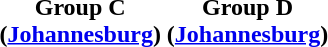<table>
<tr valign=top>
<th align="center">Group C<br>(<a href='#'>Johannesburg</a>)</th>
<th align="center">Group D<br>(<a href='#'>Johannesburg</a>)</th>
</tr>
<tr valign=top>
<td align="left"></td>
<td align="left"></td>
</tr>
</table>
